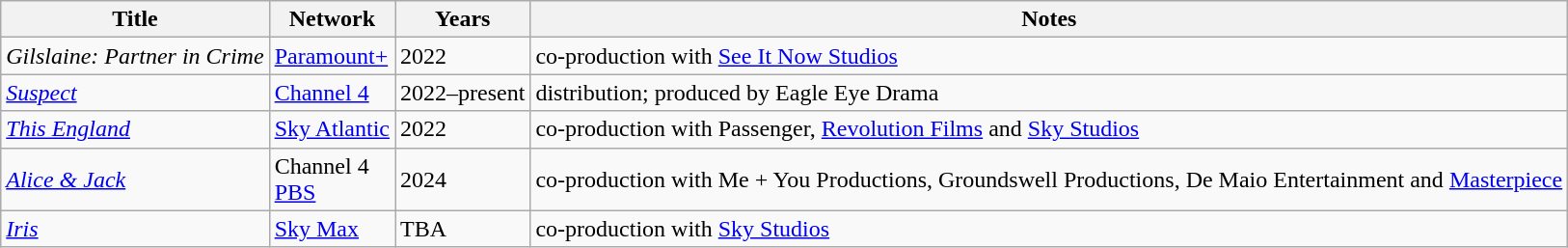<table class="wikitable sortable">
<tr>
<th>Title</th>
<th>Network</th>
<th>Years</th>
<th>Notes</th>
</tr>
<tr>
<td><em>Gilslaine: Partner in Crime</em></td>
<td><a href='#'>Paramount+</a></td>
<td>2022</td>
<td>co-production with <a href='#'>See It Now Studios</a></td>
</tr>
<tr>
<td><em><a href='#'>Suspect</a></em></td>
<td><a href='#'>Channel 4</a></td>
<td>2022–present</td>
<td>distribution; produced by Eagle Eye Drama</td>
</tr>
<tr>
<td><em><a href='#'>This England</a></em></td>
<td><a href='#'>Sky Atlantic</a></td>
<td>2022</td>
<td>co-production with Passenger, <a href='#'>Revolution Films</a> and <a href='#'>Sky Studios</a></td>
</tr>
<tr>
<td><em><a href='#'>Alice & Jack</a></em></td>
<td>Channel 4<br><a href='#'>PBS</a></td>
<td>2024</td>
<td>co-production with Me + You Productions, Groundswell Productions, De Maio Entertainment and <a href='#'>Masterpiece</a></td>
</tr>
<tr>
<td><em><a href='#'>Iris</a></em></td>
<td><a href='#'>Sky Max</a></td>
<td>TBA</td>
<td>co-production with <a href='#'>Sky Studios</a></td>
</tr>
</table>
